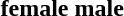<table>
<tr>
<th>female</th>
<th>male</th>
</tr>
<tr>
<td></td>
<td></td>
</tr>
<tr>
<td></td>
<td></td>
</tr>
<tr>
<td></td>
<td></td>
</tr>
</table>
